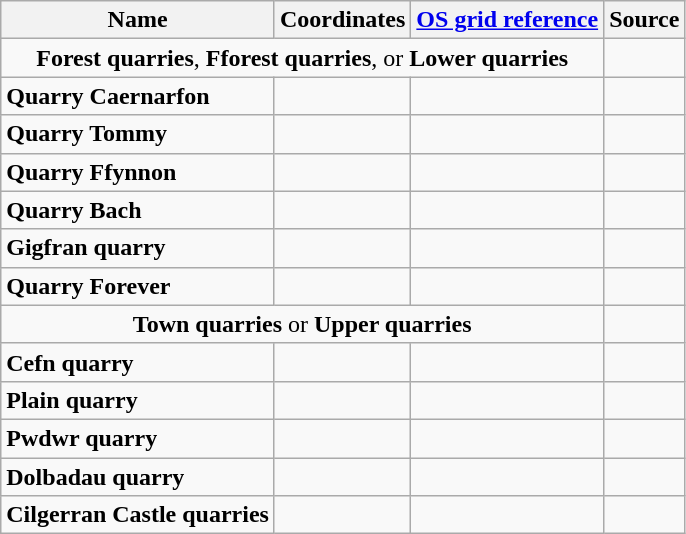<table class=wikitable>
<tr>
<th>Name</th>
<th>Coordinates</th>
<th><a href='#'>OS grid reference</a></th>
<th>Source</th>
</tr>
<tr>
<td colspan=3 align=center><strong>Forest quarries</strong>, <strong>Fforest quarries</strong>, or <strong>Lower quarries</strong></td>
<td></td>
</tr>
<tr>
<td><strong>Quarry Caernarfon</strong></td>
<td></td>
<td></td>
<td></td>
</tr>
<tr>
<td><strong>Quarry Tommy</strong></td>
<td></td>
<td></td>
<td></td>
</tr>
<tr>
<td><strong>Quarry Ffynnon</strong></td>
<td></td>
<td></td>
<td></td>
</tr>
<tr>
<td><strong>Quarry Bach</strong></td>
<td></td>
<td></td>
<td></td>
</tr>
<tr>
<td><strong>Gigfran quarry</strong></td>
<td></td>
<td></td>
<td></td>
</tr>
<tr>
<td><strong>Quarry Forever</strong></td>
<td></td>
<td></td>
<td></td>
</tr>
<tr>
<td colspan=3 align=center><strong>Town quarries</strong> or <strong>Upper quarries</strong></td>
<td></td>
</tr>
<tr>
<td><strong>Cefn quarry</strong></td>
<td></td>
<td></td>
<td></td>
</tr>
<tr>
<td><strong>Plain quarry</strong></td>
<td></td>
<td></td>
<td></td>
</tr>
<tr>
<td><strong>Pwdwr quarry</strong></td>
<td></td>
<td></td>
<td></td>
</tr>
<tr>
<td><strong>Dolbadau quarry</strong></td>
<td></td>
<td></td>
<td></td>
</tr>
<tr>
<td><strong>Cilgerran Castle quarries</strong></td>
<td></td>
<td></td>
<td></td>
</tr>
</table>
